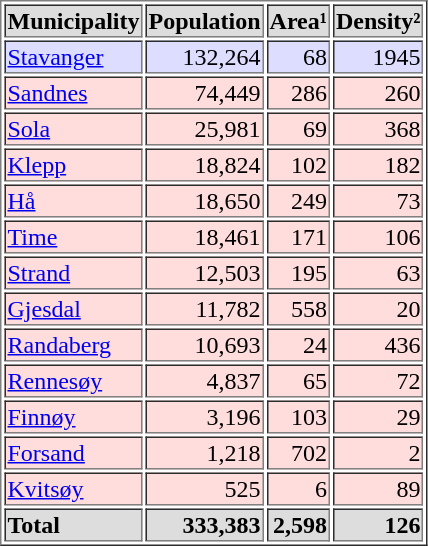<table border>
<tr bgcolor=#dddddd>
<th>Municipality</th>
<th>Population</th>
<th>Area¹</th>
<th>Density²</th>
</tr>
<tr align=right bgcolor=#ddddff>
<td align=left><a href='#'>Stavanger</a></td>
<td>132,264</td>
<td>68</td>
<td>1945</td>
</tr>
<tr align=right bgcolor=#ffdddd>
<td align=left><a href='#'>Sandnes</a></td>
<td>74,449</td>
<td>286</td>
<td>260</td>
</tr>
<tr align=right bgcolor=#ffdddd>
<td align=left><a href='#'>Sola</a></td>
<td>25,981</td>
<td>69</td>
<td>368</td>
</tr>
<tr align=right bgcolor=#ffdddd>
<td align=left><a href='#'>Klepp</a></td>
<td>18,824</td>
<td>102</td>
<td>182</td>
</tr>
<tr align=right bgcolor=#ffdddd>
<td align=left><a href='#'>Hå</a></td>
<td>18,650</td>
<td>249</td>
<td>73</td>
</tr>
<tr align=right bgcolor=#ffdddd>
<td align=left><a href='#'>Time</a></td>
<td>18,461</td>
<td>171</td>
<td>106</td>
</tr>
<tr align=right bgcolor=#ffdddd>
<td align=left><a href='#'>Strand</a></td>
<td>12,503</td>
<td>195</td>
<td>63</td>
</tr>
<tr align=right bgcolor=#ffdddd>
<td align=left><a href='#'>Gjesdal</a></td>
<td>11,782</td>
<td>558</td>
<td>20</td>
</tr>
<tr align=right bgcolor=#ffdddd>
<td align=left><a href='#'>Randaberg</a></td>
<td>10,693</td>
<td>24</td>
<td>436</td>
</tr>
<tr align=right bgcolor=#ffdddd>
<td align=left><a href='#'>Rennesøy</a></td>
<td>4,837</td>
<td>65</td>
<td>72</td>
</tr>
<tr align=right bgcolor=#ffdddd>
<td align=left><a href='#'>Finnøy</a></td>
<td>3,196</td>
<td>103</td>
<td>29</td>
</tr>
<tr align=right bgcolor=#ffdddd>
<td align=left><a href='#'>Forsand</a></td>
<td>1,218</td>
<td>702</td>
<td>2</td>
</tr>
<tr align=right bgcolor=#ffdddd>
<td align=left><a href='#'>Kvitsøy</a></td>
<td>525</td>
<td>6</td>
<td>89</td>
</tr>
<tr align=right bgcolor=#dddddd>
<th align=left>Total</th>
<th>333,383</th>
<th>2,598</th>
<th>126</th>
</tr>
</table>
